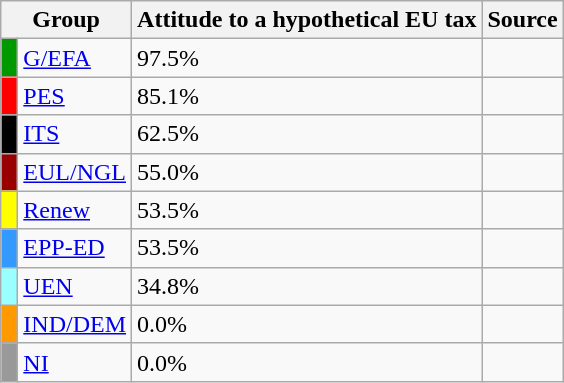<table class="wikitable">
<tr>
<th colspan="2">Group</th>
<th>Attitude to a hypothetical EU tax</th>
<th>Source</th>
</tr>
<tr>
<td style="background:#090;"> </td>
<td><a href='#'>G/EFA</a></td>
<td>97.5%</td>
<td></td>
</tr>
<tr>
<td style="background:#f00;"> </td>
<td><a href='#'>PES</a></td>
<td>85.1%</td>
<td></td>
</tr>
<tr>
<td style="background:#000;"> </td>
<td><a href='#'>ITS</a></td>
<td>62.5%</td>
<td></td>
</tr>
<tr>
<td style="background:#900;"> </td>
<td><a href='#'>EUL/NGL</a></td>
<td>55.0%</td>
<td></td>
</tr>
<tr>
<td style="background:#ff0;"> </td>
<td><a href='#'>Renew</a></td>
<td>53.5%</td>
<td></td>
</tr>
<tr>
<td style="background:#39f;"> </td>
<td><a href='#'>EPP-ED</a></td>
<td>53.5%</td>
<td></td>
</tr>
<tr>
<td style="background:#9ff;"> </td>
<td><a href='#'>UEN</a></td>
<td>34.8%</td>
<td></td>
</tr>
<tr>
<td style="background:#f90;"> </td>
<td><a href='#'>IND/DEM</a></td>
<td>0.0%</td>
<td></td>
</tr>
<tr>
<td style="background:#999;"> </td>
<td><a href='#'>NI</a></td>
<td>0.0%</td>
<td></td>
</tr>
</table>
